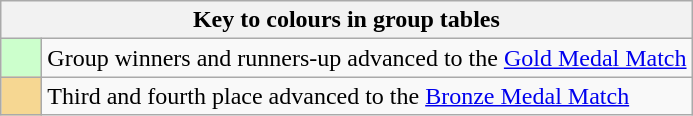<table class="wikitable" style="text-align: center;">
<tr>
<th colspan=2>Key to colours in group tables</th>
</tr>
<tr>
<td bgcolor=#ccffcc style="width: 20px;"></td>
<td align=left>Group winners and runners-up advanced to the <a href='#'>Gold Medal Match</a></td>
</tr>
<tr>
<td bgcolor=#F6D792 style="width: 20px;"></td>
<td align=left>Third and fourth place advanced to the <a href='#'>Bronze Medal Match</a></td>
</tr>
</table>
